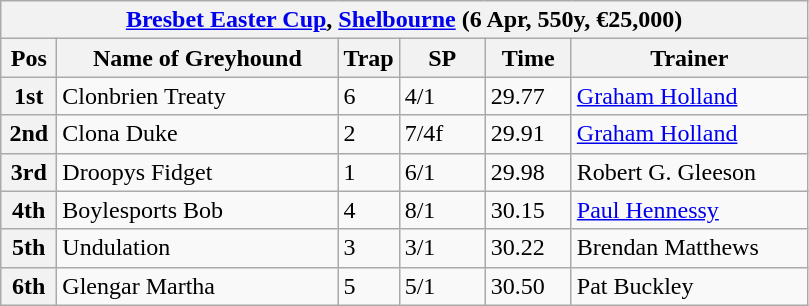<table class="wikitable">
<tr>
<th colspan="6"><a href='#'>Bresbet Easter Cup</a>, <a href='#'>Shelbourne</a> (6 Apr, 550y, €25,000)</th>
</tr>
<tr>
<th width=30>Pos</th>
<th width=180>Name of Greyhound</th>
<th width=30>Trap</th>
<th width=50>SP</th>
<th width=50>Time</th>
<th width=150>Trainer</th>
</tr>
<tr>
<th>1st</th>
<td>Clonbrien Treaty</td>
<td>6</td>
<td>4/1</td>
<td>29.77</td>
<td><a href='#'>Graham Holland</a></td>
</tr>
<tr>
<th>2nd</th>
<td>Clona Duke</td>
<td>2</td>
<td>7/4f</td>
<td>29.91</td>
<td><a href='#'>Graham Holland</a></td>
</tr>
<tr>
<th>3rd</th>
<td>Droopys Fidget</td>
<td>1</td>
<td>6/1</td>
<td>29.98</td>
<td>Robert G. Gleeson</td>
</tr>
<tr>
<th>4th</th>
<td>Boylesports Bob</td>
<td>4</td>
<td>8/1</td>
<td>30.15</td>
<td><a href='#'>Paul Hennessy</a></td>
</tr>
<tr>
<th>5th</th>
<td>Undulation</td>
<td>3</td>
<td>3/1</td>
<td>30.22</td>
<td>Brendan Matthews</td>
</tr>
<tr>
<th>6th</th>
<td>Glengar Martha</td>
<td>5</td>
<td>5/1</td>
<td>30.50</td>
<td>Pat Buckley</td>
</tr>
</table>
